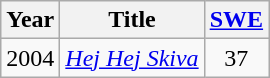<table class="wikitable" style="text-align:center;">
<tr>
<th scope="col">Year</th>
<th scope="col">Title</th>
<th scope="col"><a href='#'>SWE</a></th>
</tr>
<tr>
<td>2004</td>
<td align="left"><em><a href='#'>Hej Hej Skiva</a></em></td>
<td>37</td>
</tr>
</table>
